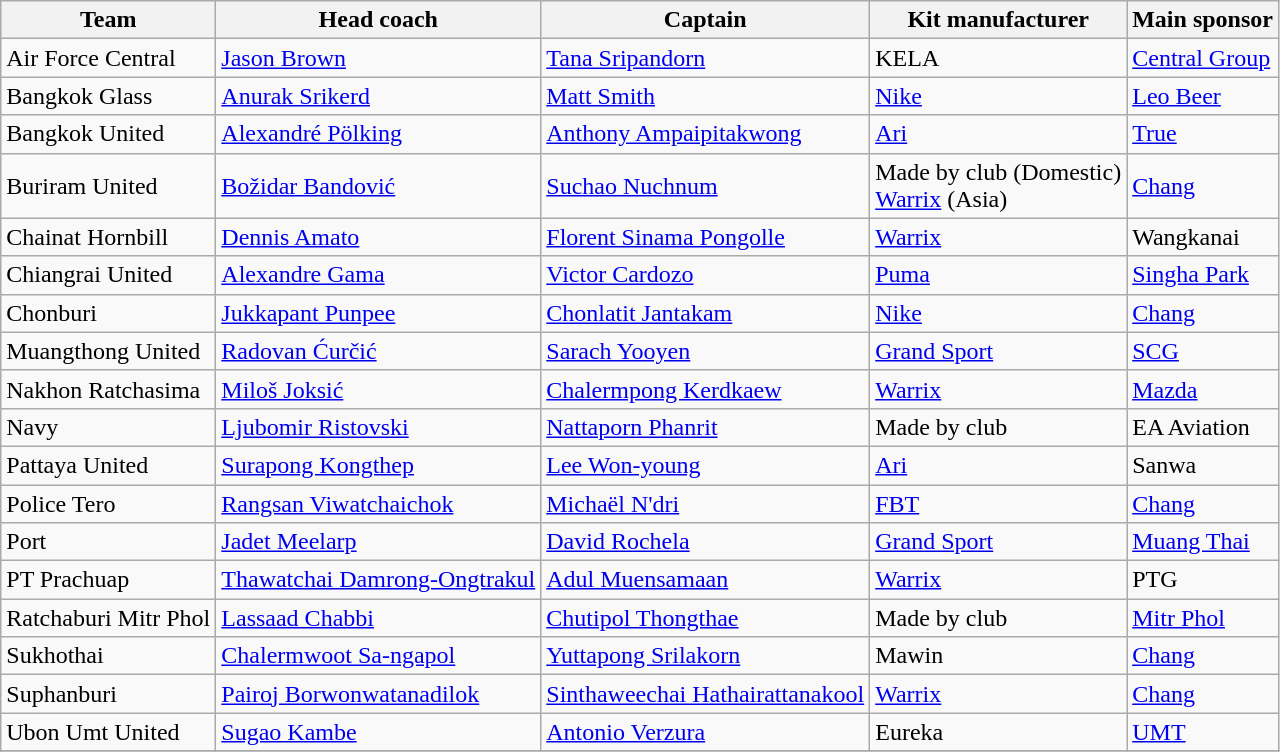<table class="wikitable sortable" style="text-align: left;">
<tr>
<th>Team</th>
<th>Head coach</th>
<th>Captain</th>
<th>Kit manufacturer</th>
<th>Main sponsor</th>
</tr>
<tr>
<td>Air Force Central</td>
<td> <a href='#'>Jason Brown</a></td>
<td> <a href='#'>Tana Sripandorn</a></td>
<td>KELA</td>
<td><a href='#'>Central Group</a></td>
</tr>
<tr>
<td>Bangkok Glass</td>
<td> <a href='#'>Anurak Srikerd</a></td>
<td> <a href='#'>Matt Smith</a></td>
<td><a href='#'>Nike</a></td>
<td><a href='#'>Leo Beer</a></td>
</tr>
<tr>
<td>Bangkok United</td>
<td> <a href='#'>Alexandré Pölking</a></td>
<td> <a href='#'>Anthony Ampaipitakwong</a></td>
<td><a href='#'>Ari</a></td>
<td><a href='#'>True</a></td>
</tr>
<tr>
<td>Buriram United</td>
<td> <a href='#'>Božidar Bandović</a></td>
<td> <a href='#'>Suchao Nuchnum</a></td>
<td>Made by club (Domestic) <br> <a href='#'>Warrix</a> (Asia)</td>
<td><a href='#'>Chang</a></td>
</tr>
<tr>
<td>Chainat Hornbill</td>
<td> <a href='#'>Dennis Amato</a></td>
<td> <a href='#'>Florent Sinama Pongolle</a></td>
<td><a href='#'>Warrix</a></td>
<td>Wangkanai</td>
</tr>
<tr>
<td>Chiangrai United</td>
<td> <a href='#'>Alexandre Gama</a></td>
<td> <a href='#'>Victor Cardozo</a></td>
<td><a href='#'>Puma</a></td>
<td><a href='#'>Singha Park</a></td>
</tr>
<tr>
<td>Chonburi</td>
<td> <a href='#'>Jukkapant Punpee</a></td>
<td> <a href='#'>Chonlatit Jantakam</a></td>
<td><a href='#'>Nike</a></td>
<td><a href='#'>Chang</a></td>
</tr>
<tr>
<td>Muangthong United</td>
<td> <a href='#'>Radovan Ćurčić</a></td>
<td> <a href='#'>Sarach Yooyen</a></td>
<td><a href='#'>Grand Sport</a></td>
<td><a href='#'>SCG</a></td>
</tr>
<tr>
<td>Nakhon Ratchasima</td>
<td> <a href='#'>Miloš Joksić</a></td>
<td> <a href='#'>Chalermpong Kerdkaew</a></td>
<td><a href='#'>Warrix</a></td>
<td><a href='#'>Mazda</a></td>
</tr>
<tr>
<td>Navy</td>
<td> <a href='#'>Ljubomir Ristovski</a></td>
<td> <a href='#'>Nattaporn Phanrit</a></td>
<td>Made by club</td>
<td>EA Aviation</td>
</tr>
<tr>
<td>Pattaya United</td>
<td> <a href='#'>Surapong Kongthep</a></td>
<td> <a href='#'>Lee Won-young</a></td>
<td><a href='#'>Ari</a></td>
<td>Sanwa</td>
</tr>
<tr>
<td>Police Tero</td>
<td> <a href='#'>Rangsan Viwatchaichok</a></td>
<td> <a href='#'>Michaël N'dri</a></td>
<td><a href='#'>FBT</a></td>
<td><a href='#'>Chang</a></td>
</tr>
<tr>
<td>Port</td>
<td> <a href='#'>Jadet Meelarp</a></td>
<td> <a href='#'>David Rochela</a></td>
<td><a href='#'>Grand Sport</a></td>
<td><a href='#'>Muang Thai</a></td>
</tr>
<tr>
<td>PT Prachuap</td>
<td> <a href='#'>Thawatchai Damrong-Ongtrakul</a></td>
<td> <a href='#'>Adul Muensamaan</a></td>
<td><a href='#'>Warrix</a></td>
<td>PTG</td>
</tr>
<tr>
<td>Ratchaburi Mitr Phol</td>
<td> <a href='#'>Lassaad Chabbi</a></td>
<td> <a href='#'>Chutipol Thongthae</a></td>
<td>Made by club</td>
<td><a href='#'>Mitr Phol</a></td>
</tr>
<tr>
<td>Sukhothai</td>
<td> <a href='#'>Chalermwoot Sa-ngapol</a></td>
<td> <a href='#'>Yuttapong Srilakorn</a></td>
<td>Mawin</td>
<td><a href='#'>Chang</a></td>
</tr>
<tr>
<td>Suphanburi</td>
<td> <a href='#'>Pairoj Borwonwatanadilok</a></td>
<td> <a href='#'>Sinthaweechai Hathairattanakool</a></td>
<td><a href='#'>Warrix</a></td>
<td><a href='#'>Chang</a></td>
</tr>
<tr>
<td>Ubon Umt United</td>
<td> <a href='#'>Sugao Kambe</a></td>
<td> <a href='#'>Antonio Verzura</a></td>
<td>Eureka</td>
<td><a href='#'>UMT</a></td>
</tr>
<tr>
</tr>
</table>
